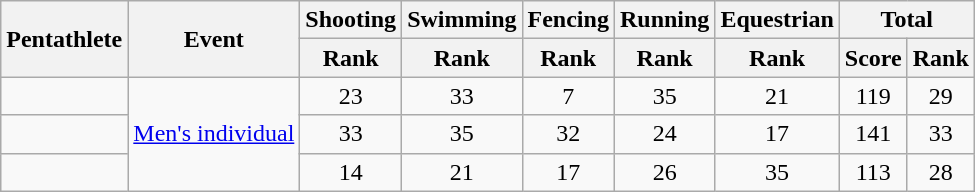<table class="wikitable sortable" style="text-align:center">
<tr>
<th rowspan=2>Pentathlete</th>
<th rowspan=2>Event</th>
<th>Shooting</th>
<th>Swimming</th>
<th>Fencing</th>
<th>Running</th>
<th>Equestrian</th>
<th colspan=2>Total</th>
</tr>
<tr>
<th>Rank</th>
<th>Rank</th>
<th>Rank</th>
<th>Rank</th>
<th>Rank</th>
<th>Score</th>
<th>Rank</th>
</tr>
<tr>
<td align=left></td>
<td align=left rowspan=3><a href='#'>Men's individual</a></td>
<td>23</td>
<td>33</td>
<td>7</td>
<td>35</td>
<td>21</td>
<td>119</td>
<td>29</td>
</tr>
<tr>
<td align=left></td>
<td>33</td>
<td>35</td>
<td>32</td>
<td>24</td>
<td>17</td>
<td>141</td>
<td>33</td>
</tr>
<tr>
<td align=left></td>
<td>14</td>
<td>21</td>
<td>17</td>
<td>26</td>
<td>35</td>
<td>113</td>
<td>28</td>
</tr>
</table>
